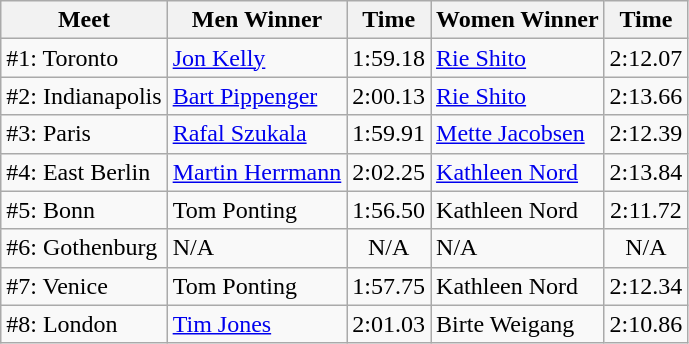<table class=wikitable>
<tr>
<th>Meet</th>
<th>Men Winner</th>
<th>Time</th>
<th>Women Winner</th>
<th>Time</th>
</tr>
<tr>
<td>#1: Toronto</td>
<td> <a href='#'>Jon Kelly</a></td>
<td align=center>1:59.18</td>
<td> <a href='#'>Rie Shito</a></td>
<td align=center>2:12.07</td>
</tr>
<tr>
<td>#2: Indianapolis</td>
<td> <a href='#'>Bart Pippenger</a></td>
<td align=center>2:00.13</td>
<td> <a href='#'>Rie Shito</a></td>
<td align=center>2:13.66</td>
</tr>
<tr>
<td>#3: Paris</td>
<td> <a href='#'>Rafal Szukala</a></td>
<td align=center>1:59.91</td>
<td> <a href='#'>Mette Jacobsen</a></td>
<td align=center>2:12.39</td>
</tr>
<tr>
<td>#4: East Berlin</td>
<td> <a href='#'>Martin Herrmann</a></td>
<td align=center>2:02.25</td>
<td> <a href='#'>Kathleen Nord</a></td>
<td align=center>2:13.84</td>
</tr>
<tr>
<td>#5: Bonn</td>
<td> Tom Ponting</td>
<td align=center>1:56.50</td>
<td> Kathleen Nord</td>
<td align=center>2:11.72</td>
</tr>
<tr>
<td>#6: Gothenburg</td>
<td>N/A</td>
<td align=center>N/A</td>
<td>N/A</td>
<td align=center>N/A</td>
</tr>
<tr>
<td>#7: Venice</td>
<td> Tom Ponting</td>
<td align=center>1:57.75</td>
<td> Kathleen Nord</td>
<td align=center>2:12.34</td>
</tr>
<tr>
<td>#8: London</td>
<td> <a href='#'>Tim Jones</a></td>
<td align=center>2:01.03</td>
<td> Birte Weigang</td>
<td align=center>2:10.86</td>
</tr>
</table>
